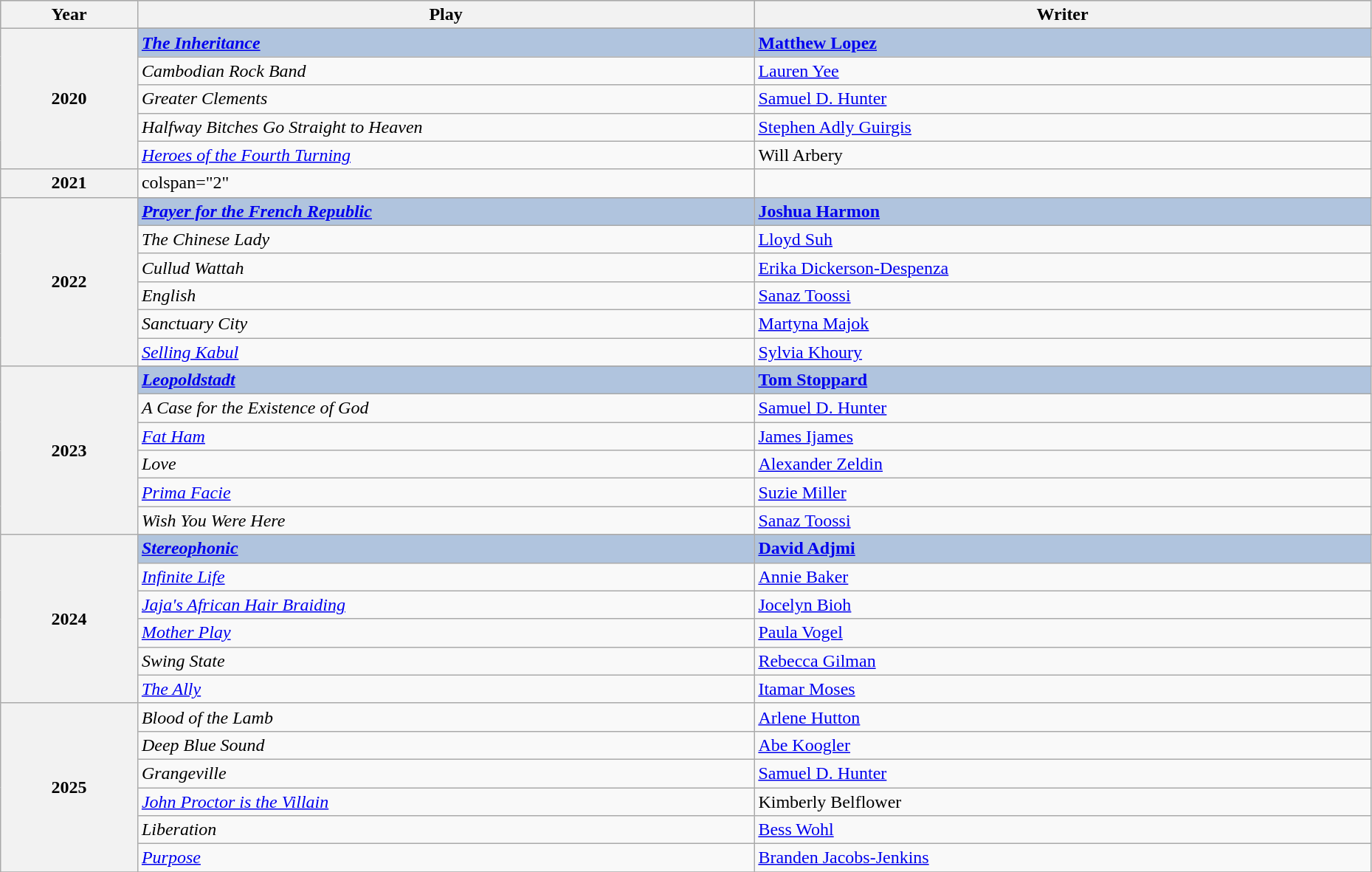<table class="wikitable" style="width:98%;">
<tr style="background:#bebebe;">
<th style="width:10%;">Year</th>
<th style="width:45%;">Play</th>
<th style="width:45%;">Writer</th>
</tr>
<tr>
<th rowspan="6">2020</th>
</tr>
<tr style="background:#B0C4DE">
<td><strong><em><a href='#'>The Inheritance</a></em></strong></td>
<td><strong><a href='#'>Matthew Lopez</a></strong></td>
</tr>
<tr>
<td><em>Cambodian Rock Band</em></td>
<td><a href='#'>Lauren Yee</a></td>
</tr>
<tr>
<td><em>Greater Clements</em></td>
<td><a href='#'>Samuel D. Hunter</a></td>
</tr>
<tr>
<td><em>Halfway Bitches Go Straight to Heaven</em></td>
<td><a href='#'>Stephen Adly Guirgis</a></td>
</tr>
<tr>
<td><em><a href='#'>Heroes of the Fourth Turning</a></em></td>
<td>Will Arbery</td>
</tr>
<tr>
<th>2021</th>
<td>colspan="2" </td>
</tr>
<tr>
<th rowspan="7">2022</th>
</tr>
<tr style="background:#B0C4DE">
<td><strong><em><a href='#'>Prayer for the French Republic</a></em></strong></td>
<td><strong><a href='#'>Joshua Harmon</a></strong></td>
</tr>
<tr>
<td><em>The Chinese Lady</em></td>
<td><a href='#'>Lloyd Suh</a></td>
</tr>
<tr>
<td><em>Cullud Wattah</em></td>
<td><a href='#'>Erika Dickerson-Despenza</a></td>
</tr>
<tr>
<td><em>English</em></td>
<td><a href='#'>Sanaz Toossi</a></td>
</tr>
<tr>
<td><em>Sanctuary City</em></td>
<td><a href='#'>Martyna Majok</a></td>
</tr>
<tr>
<td><em><a href='#'>Selling Kabul</a></em></td>
<td><a href='#'>Sylvia Khoury</a></td>
</tr>
<tr>
<th rowspan="7">2023</th>
</tr>
<tr style="background:#B0C4DE">
<td><strong><em><a href='#'>Leopoldstadt</a></em></strong></td>
<td><strong><a href='#'>Tom Stoppard</a></strong></td>
</tr>
<tr>
<td><em>A Case for the Existence of God</em></td>
<td><a href='#'>Samuel D. Hunter</a></td>
</tr>
<tr>
<td><em><a href='#'>Fat Ham</a></em></td>
<td><a href='#'>James Ijames</a></td>
</tr>
<tr>
<td><em>Love</em></td>
<td><a href='#'>Alexander Zeldin</a></td>
</tr>
<tr>
<td><em><a href='#'>Prima Facie</a></em></td>
<td><a href='#'>Suzie Miller</a></td>
</tr>
<tr>
<td><em>Wish You Were Here</em></td>
<td><a href='#'>Sanaz Toossi</a></td>
</tr>
<tr>
<th rowspan="7">2024</th>
</tr>
<tr style="background:#B0C4DE">
<td><strong><em><a href='#'>Stereophonic</a></em></strong></td>
<td><strong><a href='#'>David Adjmi</a></strong></td>
</tr>
<tr>
<td><em><a href='#'>Infinite Life</a></em></td>
<td><a href='#'>Annie Baker</a></td>
</tr>
<tr>
<td><em><a href='#'>Jaja's African Hair Braiding</a></em></td>
<td><a href='#'>Jocelyn Bioh</a></td>
</tr>
<tr>
<td><em><a href='#'>Mother Play</a></em></td>
<td><a href='#'>Paula Vogel</a></td>
</tr>
<tr>
<td><em>Swing State</em></td>
<td><a href='#'>Rebecca Gilman</a></td>
</tr>
<tr>
<td><em><a href='#'>The Ally</a></em></td>
<td><a href='#'>Itamar Moses</a></td>
</tr>
<tr>
<th rowspan="6">2025</th>
<td><em>Blood of the Lamb</em></td>
<td><a href='#'>Arlene Hutton</a></td>
</tr>
<tr>
<td><em>Deep Blue Sound</em></td>
<td><a href='#'>Abe Koogler</a></td>
</tr>
<tr>
<td><em>Grangeville</em></td>
<td><a href='#'>Samuel D. Hunter</a></td>
</tr>
<tr>
<td><em><a href='#'>John Proctor is the Villain</a></em></td>
<td>Kimberly Belflower</td>
</tr>
<tr>
<td><em>Liberation</em></td>
<td><a href='#'>Bess Wohl</a></td>
</tr>
<tr>
<td><em><a href='#'>Purpose</a></em></td>
<td><a href='#'>Branden Jacobs-Jenkins</a></td>
</tr>
<tr>
</tr>
</table>
